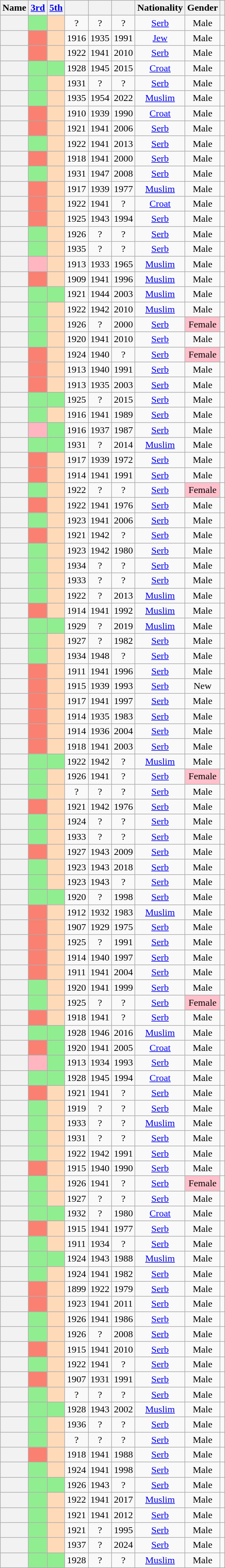<table class="wikitable sortable" style=text-align:center>
<tr>
<th scope="col">Name</th>
<th scope="col"><a href='#'>3rd</a></th>
<th scope="col"><a href='#'>5th</a></th>
<th scope="col"></th>
<th scope="col"></th>
<th scope="col"></th>
<th scope="col">Nationality</th>
<th scope="col">Gender</th>
<th scope="col" class="unsortable"></th>
</tr>
<tr>
<th align="center" scope="row" style="font-weight:normal;"></th>
<td bgcolor = LightGreen></td>
<td bgcolor = PeachPuff></td>
<td>?</td>
<td>?</td>
<td>?</td>
<td><a href='#'>Serb</a></td>
<td>Male</td>
<td></td>
</tr>
<tr>
<th align="center" scope="row" style="font-weight:normal;"></th>
<td bgcolor = Salmon></td>
<td bgcolor = PeachPuff></td>
<td>1916</td>
<td>1935</td>
<td>1991</td>
<td><a href='#'>Jew</a></td>
<td>Male</td>
<td></td>
</tr>
<tr>
<th align="center" scope="row" style="font-weight:normal;"></th>
<td bgcolor = Salmon></td>
<td bgcolor = PeachPuff></td>
<td>1922</td>
<td>1941</td>
<td>2010</td>
<td><a href='#'>Serb</a></td>
<td>Male</td>
<td></td>
</tr>
<tr>
<th align="center" scope="row" style="font-weight:normal;"></th>
<td bgcolor = LightGreen></td>
<td bgcolor = LightGreen></td>
<td>1928</td>
<td>1945</td>
<td>2015</td>
<td><a href='#'>Croat</a></td>
<td>Male</td>
<td></td>
</tr>
<tr>
<th align="center" scope="row" style="font-weight:normal;"></th>
<td bgcolor = LightGreen></td>
<td bgcolor = PeachPuff></td>
<td>1931</td>
<td>?</td>
<td>?</td>
<td><a href='#'>Serb</a></td>
<td>Male</td>
<td></td>
</tr>
<tr>
<th align="center" scope="row" style="font-weight:normal;"></th>
<td bgcolor = LightGreen></td>
<td bgcolor = PeachPuff></td>
<td>1935</td>
<td>1954</td>
<td>2022</td>
<td><a href='#'>Muslim</a></td>
<td>Male</td>
<td></td>
</tr>
<tr>
<th align="center" scope="row" style="font-weight:normal;"></th>
<td bgcolor = Salmon></td>
<td bgcolor = PeachPuff></td>
<td>1910</td>
<td>1939</td>
<td>1990</td>
<td><a href='#'>Croat</a></td>
<td>Male</td>
<td></td>
</tr>
<tr>
<th align="center" scope="row" style="font-weight:normal;"></th>
<td bgcolor = Salmon></td>
<td bgcolor = PeachPuff></td>
<td>1921</td>
<td>1941</td>
<td>2006</td>
<td><a href='#'>Serb</a></td>
<td>Male</td>
<td></td>
</tr>
<tr>
<th align="center" scope="row" style="font-weight:normal;"></th>
<td bgcolor = LightGreen></td>
<td bgcolor = PeachPuff></td>
<td>1922</td>
<td>1941</td>
<td>2013</td>
<td><a href='#'>Serb</a></td>
<td>Male</td>
<td></td>
</tr>
<tr>
<th align="center" scope="row" style="font-weight:normal;"></th>
<td bgcolor = Salmon></td>
<td bgcolor = PeachPuff></td>
<td>1918</td>
<td>1941</td>
<td>2000</td>
<td><a href='#'>Serb</a></td>
<td>Male</td>
<td></td>
</tr>
<tr>
<th align="center" scope="row" style="font-weight:normal;"></th>
<td bgcolor = LightGreen></td>
<td bgcolor = PeachPuff></td>
<td>1931</td>
<td>1947</td>
<td>2008</td>
<td><a href='#'>Serb</a></td>
<td>Male</td>
<td></td>
</tr>
<tr>
<th align="center" scope="row" style="font-weight:normal;"></th>
<td bgcolor = Salmon></td>
<td bgcolor = PeachPuff></td>
<td>1917</td>
<td>1939</td>
<td>1977</td>
<td><a href='#'>Muslim</a></td>
<td>Male</td>
<td></td>
</tr>
<tr>
<th align="center" scope="row" style="font-weight:normal;"></th>
<td bgcolor = Salmon></td>
<td bgcolor = PeachPuff></td>
<td>1922</td>
<td>1941</td>
<td>?</td>
<td><a href='#'>Croat</a></td>
<td>Male</td>
<td></td>
</tr>
<tr>
<th align="center" scope="row" style="font-weight:normal;"></th>
<td bgcolor = Salmon></td>
<td bgcolor = PeachPuff></td>
<td>1925</td>
<td>1943</td>
<td>1994</td>
<td><a href='#'>Serb</a></td>
<td>Male</td>
<td></td>
</tr>
<tr>
<th align="center" scope="row" style="font-weight:normal;"></th>
<td bgcolor = LightGreen></td>
<td bgcolor = PeachPuff></td>
<td>1926</td>
<td>?</td>
<td>?</td>
<td><a href='#'>Serb</a></td>
<td>Male</td>
<td></td>
</tr>
<tr>
<th align="center" scope="row" style="font-weight:normal;"></th>
<td bgcolor = LightGreen></td>
<td bgcolor = PeachPuff></td>
<td>1935</td>
<td>?</td>
<td>?</td>
<td><a href='#'>Serb</a></td>
<td>Male</td>
<td></td>
</tr>
<tr>
<th align="center" scope="row" style="font-weight:normal;"></th>
<td bgcolor = LightPink></td>
<td bgcolor = PeachPuff></td>
<td>1913</td>
<td>1933</td>
<td>1965</td>
<td><a href='#'>Muslim</a></td>
<td>Male</td>
<td></td>
</tr>
<tr>
<th align="center" scope="row" style="font-weight:normal;"></th>
<td bgcolor = Salmon></td>
<td bgcolor = PeachPuff></td>
<td>1909</td>
<td>1941</td>
<td>1996</td>
<td><a href='#'>Muslim</a></td>
<td>Male</td>
<td></td>
</tr>
<tr>
<th align="center" scope="row" style="font-weight:normal;"></th>
<td bgcolor = LightGreen></td>
<td bgcolor = LightGreen></td>
<td>1921</td>
<td>1944</td>
<td>2003</td>
<td><a href='#'>Muslim</a></td>
<td>Male</td>
<td></td>
</tr>
<tr>
<th align="center" scope="row" style="font-weight:normal;"></th>
<td bgcolor = LightGreen></td>
<td bgcolor = PeachPuff></td>
<td>1922</td>
<td>1942</td>
<td>2010</td>
<td><a href='#'>Muslim</a></td>
<td>Male</td>
<td></td>
</tr>
<tr>
<th align="center" scope="row" style="font-weight:normal;"></th>
<td bgcolor = LightGreen></td>
<td bgcolor = PeachPuff></td>
<td>1926</td>
<td>?</td>
<td>2000</td>
<td><a href='#'>Serb</a></td>
<td style="background: Pink">Female</td>
<td></td>
</tr>
<tr>
<th align="center" scope="row" style="font-weight:normal;"></th>
<td bgcolor = LightGreen></td>
<td bgcolor = PeachPuff></td>
<td>1920</td>
<td>1941</td>
<td>2010</td>
<td><a href='#'>Serb</a></td>
<td>Male</td>
<td></td>
</tr>
<tr>
<th align="center" scope="row" style="font-weight:normal;"></th>
<td bgcolor = Salmon></td>
<td bgcolor = PeachPuff></td>
<td>1924</td>
<td>1940</td>
<td>?</td>
<td><a href='#'>Serb</a></td>
<td style="background: Pink">Female</td>
<td></td>
</tr>
<tr>
<th align="center" scope="row" style="font-weight:normal;"></th>
<td bgcolor = Salmon></td>
<td bgcolor = PeachPuff></td>
<td>1913</td>
<td>1940</td>
<td>1991</td>
<td><a href='#'>Serb</a></td>
<td>Male</td>
<td></td>
</tr>
<tr>
<th align="center" scope="row" style="font-weight:normal;"></th>
<td bgcolor = Salmon></td>
<td bgcolor = PeachPuff></td>
<td>1913</td>
<td>1935</td>
<td>2003</td>
<td><a href='#'>Serb</a></td>
<td>Male</td>
<td></td>
</tr>
<tr>
<th align="center" scope="row" style="font-weight:normal;"></th>
<td bgcolor = LightGreen></td>
<td bgcolor = LightGreen></td>
<td>1925</td>
<td>?</td>
<td>2015</td>
<td><a href='#'>Serb</a></td>
<td>Male</td>
<td></td>
</tr>
<tr>
<th align="center" scope="row" style="font-weight:normal;"></th>
<td bgcolor = LightGreen></td>
<td bgcolor = PeachPuff></td>
<td>1916</td>
<td>1941</td>
<td>1989</td>
<td><a href='#'>Serb</a></td>
<td>Male</td>
<td></td>
</tr>
<tr>
<th align="center" scope="row" style="font-weight:normal;"></th>
<td bgcolor = LightPink></td>
<td bgcolor = LightGreen></td>
<td>1916</td>
<td>1937</td>
<td>1987</td>
<td><a href='#'>Serb</a></td>
<td>Male</td>
<td></td>
</tr>
<tr>
<th align="center" scope="row" style="font-weight:normal;"></th>
<td bgcolor = LightGreen></td>
<td bgcolor = LightGreen></td>
<td>1931</td>
<td>?</td>
<td>2014</td>
<td><a href='#'>Muslim</a></td>
<td>Male</td>
<td></td>
</tr>
<tr>
<th align="center" scope="row" style="font-weight:normal;"></th>
<td bgcolor = Salmon></td>
<td bgcolor = PeachPuff></td>
<td>1917</td>
<td>1939</td>
<td>1972</td>
<td><a href='#'>Serb</a></td>
<td>Male</td>
<td></td>
</tr>
<tr>
<th align="center" scope="row" style="font-weight:normal;"></th>
<td bgcolor = Salmon></td>
<td bgcolor = PeachPuff></td>
<td>1914</td>
<td>1941</td>
<td>1991</td>
<td><a href='#'>Serb</a></td>
<td>Male</td>
<td></td>
</tr>
<tr>
<th align="center" scope="row" style="font-weight:normal;"></th>
<td bgcolor = LightGreen></td>
<td bgcolor = PeachPuff></td>
<td>1922</td>
<td>?</td>
<td>?</td>
<td><a href='#'>Serb</a></td>
<td style="background: Pink">Female</td>
<td></td>
</tr>
<tr>
<th align="center" scope="row" style="font-weight:normal;"></th>
<td bgcolor = Salmon></td>
<td bgcolor = PeachPuff></td>
<td>1922</td>
<td>1941</td>
<td>1976</td>
<td><a href='#'>Serb</a></td>
<td>Male</td>
<td></td>
</tr>
<tr>
<th align="center" scope="row" style="font-weight:normal;"></th>
<td bgcolor = LightGreen></td>
<td bgcolor = PeachPuff></td>
<td>1923</td>
<td>1941</td>
<td>2006</td>
<td><a href='#'>Serb</a></td>
<td>Male</td>
<td></td>
</tr>
<tr>
<th align="center" scope="row" style="font-weight:normal;"></th>
<td bgcolor = Salmon></td>
<td bgcolor = PeachPuff></td>
<td>1921</td>
<td>1942</td>
<td>?</td>
<td><a href='#'>Serb</a></td>
<td>Male</td>
<td></td>
</tr>
<tr>
<th align="center" scope="row" style="font-weight:normal;"></th>
<td bgcolor = LightGreen></td>
<td bgcolor = PeachPuff></td>
<td>1923</td>
<td>1942</td>
<td>1980</td>
<td><a href='#'>Serb</a></td>
<td>Male</td>
<td></td>
</tr>
<tr>
<th align="center" scope="row" style="font-weight:normal;"></th>
<td bgcolor = LightGreen></td>
<td bgcolor = PeachPuff></td>
<td>1934</td>
<td>?</td>
<td>?</td>
<td><a href='#'>Serb</a></td>
<td>Male</td>
<td></td>
</tr>
<tr>
<th align="center" scope="row" style="font-weight:normal;"></th>
<td bgcolor = LightGreen></td>
<td bgcolor = PeachPuff></td>
<td>1933</td>
<td>?</td>
<td>?</td>
<td><a href='#'>Serb</a></td>
<td>Male</td>
<td></td>
</tr>
<tr>
<th align="center" scope="row" style="font-weight:normal;"></th>
<td bgcolor = LightGreen></td>
<td bgcolor = PeachPuff></td>
<td>1922</td>
<td>?</td>
<td>2013</td>
<td><a href='#'>Muslim</a></td>
<td>Male</td>
<td></td>
</tr>
<tr>
<th align="center" scope="row" style="font-weight:normal;"></th>
<td bgcolor = Salmon></td>
<td bgcolor = PeachPuff></td>
<td>1914</td>
<td>1941</td>
<td>1992</td>
<td><a href='#'>Muslim</a></td>
<td>Male</td>
<td></td>
</tr>
<tr>
<th align="center" scope="row" style="font-weight:normal;"></th>
<td bgcolor = LightGreen></td>
<td bgcolor = LightGreen></td>
<td>1929</td>
<td>?</td>
<td>2019</td>
<td><a href='#'>Muslim</a></td>
<td>Male</td>
<td></td>
</tr>
<tr>
<th align="center" scope="row" style="font-weight:normal;"></th>
<td bgcolor = LightGreen></td>
<td bgcolor = PeachPuff></td>
<td>1927</td>
<td>?</td>
<td>1982</td>
<td><a href='#'>Serb</a></td>
<td>Male</td>
<td></td>
</tr>
<tr>
<th align="center" scope="row" style="font-weight:normal;"></th>
<td bgcolor = LightGreen></td>
<td bgcolor = PeachPuff></td>
<td>1934</td>
<td>1948</td>
<td>?</td>
<td><a href='#'>Serb</a></td>
<td>Male</td>
<td></td>
</tr>
<tr>
<th align="center" scope="row" style="font-weight:normal;"></th>
<td bgcolor = Salmon></td>
<td bgcolor = PeachPuff></td>
<td>1911</td>
<td>1941</td>
<td>1996</td>
<td><a href='#'>Serb</a></td>
<td>Male</td>
<td></td>
</tr>
<tr>
<th align="center" scope="row" style="font-weight:normal;"></th>
<td bgcolor = Salmon></td>
<td bgcolor = PeachPuff></td>
<td>1915</td>
<td>1939</td>
<td>1993</td>
<td><a href='#'>Serb</a></td>
<td>New</td>
<td></td>
</tr>
<tr>
<th align="center" scope="row" style="font-weight:normal;"></th>
<td bgcolor = Salmon></td>
<td bgcolor = PeachPuff></td>
<td>1917</td>
<td>1941</td>
<td>1997</td>
<td><a href='#'>Serb</a></td>
<td>Male</td>
<td></td>
</tr>
<tr>
<th align="center" scope="row" style="font-weight:normal;"></th>
<td bgcolor = Salmon></td>
<td bgcolor = PeachPuff></td>
<td>1914</td>
<td>1935</td>
<td>1983</td>
<td><a href='#'>Serb</a></td>
<td>Male</td>
<td></td>
</tr>
<tr>
<th align="center" scope="row" style="font-weight:normal;"></th>
<td bgcolor = Salmon></td>
<td bgcolor = PeachPuff></td>
<td>1914</td>
<td>1936</td>
<td>2004</td>
<td><a href='#'>Serb</a></td>
<td>Male</td>
<td></td>
</tr>
<tr>
<th align="center" scope="row" style="font-weight:normal;"></th>
<td bgcolor = Salmon></td>
<td bgcolor = PeachPuff></td>
<td>1918</td>
<td>1941</td>
<td>2003</td>
<td><a href='#'>Serb</a></td>
<td>Male</td>
<td></td>
</tr>
<tr>
<th align="center" scope="row" style="font-weight:normal;"></th>
<td bgcolor = LightGreen></td>
<td bgcolor = LightGreen></td>
<td>1922</td>
<td>1942</td>
<td>?</td>
<td><a href='#'>Muslim</a></td>
<td>Male</td>
<td></td>
</tr>
<tr>
<th align="center" scope="row" style="font-weight:normal;"></th>
<td bgcolor = LightGreen></td>
<td bgcolor = PeachPuff></td>
<td>1926</td>
<td>1941</td>
<td>?</td>
<td><a href='#'>Serb</a></td>
<td style="background: Pink">Female</td>
<td></td>
</tr>
<tr>
<th align="center" scope="row" style="font-weight:normal;"></th>
<td bgcolor = LightGreen></td>
<td bgcolor = PeachPuff></td>
<td>?</td>
<td>?</td>
<td>?</td>
<td><a href='#'>Serb</a></td>
<td>Male</td>
<td></td>
</tr>
<tr>
<th align="center" scope="row" style="font-weight:normal;"></th>
<td bgcolor = Salmon></td>
<td bgcolor = PeachPuff></td>
<td>1921</td>
<td>1942</td>
<td>1976</td>
<td><a href='#'>Serb</a></td>
<td>Male</td>
<td></td>
</tr>
<tr>
<th align="center" scope="row" style="font-weight:normal;"></th>
<td bgcolor = LightGreen></td>
<td bgcolor = PeachPuff></td>
<td>1924</td>
<td>?</td>
<td>?</td>
<td><a href='#'>Serb</a></td>
<td>Male</td>
<td></td>
</tr>
<tr>
<th align="center" scope="row" style="font-weight:normal;"></th>
<td bgcolor = LightGreen></td>
<td bgcolor = PeachPuff></td>
<td>1933</td>
<td>?</td>
<td>?</td>
<td><a href='#'>Serb</a></td>
<td>Male</td>
<td></td>
</tr>
<tr>
<th align="center" scope="row" style="font-weight:normal;"></th>
<td bgcolor = Salmon></td>
<td bgcolor = PeachPuff></td>
<td>1927</td>
<td>1943</td>
<td>2009</td>
<td><a href='#'>Serb</a></td>
<td>Male</td>
<td></td>
</tr>
<tr>
<th align="center" scope="row" style="font-weight:normal;"></th>
<td bgcolor = LightGreen></td>
<td bgcolor = PeachPuff></td>
<td>1923</td>
<td>1943</td>
<td>2018</td>
<td><a href='#'>Serb</a></td>
<td>Male</td>
<td></td>
</tr>
<tr>
<th align="center" scope="row" style="font-weight:normal;"></th>
<td bgcolor = LightGreen></td>
<td bgcolor = PeachPuff></td>
<td>1923</td>
<td>1943</td>
<td>?</td>
<td><a href='#'>Serb</a></td>
<td>Male</td>
<td></td>
</tr>
<tr>
<th align="center" scope="row" style="font-weight:normal;"></th>
<td bgcolor = LightGreen></td>
<td bgcolor = LightGreen></td>
<td>1920</td>
<td>?</td>
<td>1998</td>
<td><a href='#'>Serb</a></td>
<td>Male</td>
<td></td>
</tr>
<tr>
<th align="center" scope="row" style="font-weight:normal;"></th>
<td bgcolor = Salmon></td>
<td bgcolor = PeachPuff></td>
<td>1912</td>
<td>1932</td>
<td>1983</td>
<td><a href='#'>Muslim</a></td>
<td>Male</td>
<td></td>
</tr>
<tr>
<th align="center" scope="row" style="font-weight:normal;"></th>
<td bgcolor = Salmon></td>
<td bgcolor = PeachPuff></td>
<td>1907</td>
<td>1929</td>
<td>1975</td>
<td><a href='#'>Serb</a></td>
<td>Male</td>
<td></td>
</tr>
<tr>
<th align="center" scope="row" style="font-weight:normal;"></th>
<td bgcolor = Salmon></td>
<td bgcolor = PeachPuff></td>
<td>1925</td>
<td>?</td>
<td>1991</td>
<td><a href='#'>Serb</a></td>
<td>Male</td>
<td></td>
</tr>
<tr>
<th align="center" scope="row" style="font-weight:normal;"></th>
<td bgcolor = Salmon></td>
<td bgcolor = PeachPuff></td>
<td>1914</td>
<td>1940</td>
<td>1997</td>
<td><a href='#'>Serb</a></td>
<td>Male</td>
<td></td>
</tr>
<tr>
<th align="center" scope="row" style="font-weight:normal;"></th>
<td bgcolor = Salmon></td>
<td bgcolor = PeachPuff></td>
<td>1911</td>
<td>1941</td>
<td>2004</td>
<td><a href='#'>Serb</a></td>
<td>Male</td>
<td></td>
</tr>
<tr>
<th align="center" scope="row" style="font-weight:normal;"></th>
<td bgcolor = LightGreen></td>
<td bgcolor = PeachPuff></td>
<td>1920</td>
<td>1941</td>
<td>1999</td>
<td><a href='#'>Serb</a></td>
<td>Male</td>
<td></td>
</tr>
<tr>
<th align="center" scope="row" style="font-weight:normal;"></th>
<td bgcolor = LightGreen></td>
<td bgcolor = PeachPuff></td>
<td>1925</td>
<td>?</td>
<td>?</td>
<td><a href='#'>Serb</a></td>
<td style="background: Pink">Female</td>
<td></td>
</tr>
<tr>
<th align="center" scope="row" style="font-weight:normal;"></th>
<td bgcolor = Salmon></td>
<td bgcolor = PeachPuff></td>
<td>1918</td>
<td>1941</td>
<td>?</td>
<td><a href='#'>Serb</a></td>
<td>Male</td>
<td></td>
</tr>
<tr>
<th align="center" scope="row" style="font-weight:normal;"></th>
<td bgcolor = LightGreen></td>
<td bgcolor = LightGreen></td>
<td>1928</td>
<td>1946</td>
<td>2016</td>
<td><a href='#'>Muslim</a></td>
<td>Male</td>
<td></td>
</tr>
<tr>
<th align="center" scope="row" style="font-weight:normal;"></th>
<td bgcolor = Salmon></td>
<td bgcolor = LightGreen></td>
<td>1920</td>
<td>1941</td>
<td>2005</td>
<td><a href='#'>Croat</a></td>
<td>Male</td>
<td></td>
</tr>
<tr>
<th align="center" scope="row" style="font-weight:normal;"></th>
<td bgcolor = LightPink></td>
<td bgcolor = LightGreen></td>
<td>1913</td>
<td>1934</td>
<td>1993</td>
<td><a href='#'>Serb</a></td>
<td>Male</td>
<td></td>
</tr>
<tr>
<th align="center" scope="row" style="font-weight:normal;"></th>
<td bgcolor = LightGreen></td>
<td bgcolor = LightGreen></td>
<td>1928</td>
<td>1945</td>
<td>1994</td>
<td><a href='#'>Croat</a></td>
<td>Male</td>
<td></td>
</tr>
<tr>
<th align="center" scope="row" style="font-weight:normal;"></th>
<td bgcolor = Salmon></td>
<td bgcolor = PeachPuff></td>
<td>1921</td>
<td>1941</td>
<td>?</td>
<td><a href='#'>Serb</a></td>
<td>Male</td>
<td></td>
</tr>
<tr>
<th align="center" scope="row" style="font-weight:normal;"></th>
<td bgcolor = LightGreen></td>
<td bgcolor = PeachPuff></td>
<td>1919</td>
<td>?</td>
<td>?</td>
<td><a href='#'>Serb</a></td>
<td>Male</td>
<td></td>
</tr>
<tr>
<th align="center" scope="row" style="font-weight:normal;"></th>
<td bgcolor = LightGreen></td>
<td bgcolor = PeachPuff></td>
<td>1933</td>
<td>?</td>
<td>?</td>
<td><a href='#'>Muslim</a></td>
<td>Male</td>
<td></td>
</tr>
<tr>
<th align="center" scope="row" style="font-weight:normal;"></th>
<td bgcolor = LightGreen></td>
<td bgcolor = PeachPuff></td>
<td>1931</td>
<td>?</td>
<td>?</td>
<td><a href='#'>Serb</a></td>
<td>Male</td>
<td></td>
</tr>
<tr>
<th align="center" scope="row" style="font-weight:normal;"></th>
<td bgcolor = LightGreen></td>
<td bgcolor = PeachPuff></td>
<td>1922</td>
<td>1942</td>
<td>1991</td>
<td><a href='#'>Serb</a></td>
<td>Male</td>
<td></td>
</tr>
<tr>
<th align="center" scope="row" style="font-weight:normal;"></th>
<td bgcolor = Salmon></td>
<td bgcolor = PeachPuff></td>
<td>1915</td>
<td>1940</td>
<td>1990</td>
<td><a href='#'>Serb</a></td>
<td>Male</td>
<td></td>
</tr>
<tr>
<th align="center" scope="row" style="font-weight:normal;"></th>
<td bgcolor = LightGreen></td>
<td bgcolor = PeachPuff></td>
<td>1926</td>
<td>1941</td>
<td>?</td>
<td><a href='#'>Serb</a></td>
<td style="background: Pink">Female</td>
<td></td>
</tr>
<tr>
<th align="center" scope="row" style="font-weight:normal;"></th>
<td bgcolor = LightGreen></td>
<td bgcolor = PeachPuff></td>
<td>1927</td>
<td>?</td>
<td>?</td>
<td><a href='#'>Serb</a></td>
<td>Male</td>
<td></td>
</tr>
<tr>
<th align="center" scope="row" style="font-weight:normal;"></th>
<td bgcolor = LightGreen></td>
<td bgcolor = LightGreen></td>
<td>1932</td>
<td>?</td>
<td>1980</td>
<td><a href='#'>Croat</a></td>
<td>Male</td>
<td></td>
</tr>
<tr>
<th align="center" scope="row" style="font-weight:normal;"></th>
<td bgcolor = Salmon></td>
<td bgcolor = PeachPuff></td>
<td>1915</td>
<td>1941</td>
<td>1977</td>
<td><a href='#'>Serb</a></td>
<td>Male</td>
<td></td>
</tr>
<tr>
<th align="center" scope="row" style="font-weight:normal;"></th>
<td bgcolor = LightGreen></td>
<td bgcolor = PeachPuff></td>
<td>1911</td>
<td>1934</td>
<td>?</td>
<td><a href='#'>Serb</a></td>
<td>Male</td>
<td></td>
</tr>
<tr>
<th align="center" scope="row" style="font-weight:normal;"></th>
<td bgcolor = LightGreen></td>
<td bgcolor = LightGreen></td>
<td>1924</td>
<td>1943</td>
<td>1988</td>
<td><a href='#'>Muslim</a></td>
<td>Male</td>
<td></td>
</tr>
<tr>
<th align="center" scope="row" style="font-weight:normal;"></th>
<td bgcolor = LightGreen></td>
<td bgcolor = PeachPuff></td>
<td>1924</td>
<td>1941</td>
<td>1982</td>
<td><a href='#'>Serb</a></td>
<td>Male</td>
<td></td>
</tr>
<tr>
<th align="center" scope="row" style="font-weight:normal;"></th>
<td bgcolor = Salmon></td>
<td bgcolor = PeachPuff></td>
<td>1899</td>
<td>1922</td>
<td>1979</td>
<td><a href='#'>Serb</a></td>
<td>Male</td>
<td></td>
</tr>
<tr>
<th align="center" scope="row" style="font-weight:normal;"></th>
<td bgcolor = Salmon></td>
<td bgcolor = PeachPuff></td>
<td>1923</td>
<td>1941</td>
<td>2011</td>
<td><a href='#'>Serb</a></td>
<td>Male</td>
<td></td>
</tr>
<tr>
<th align="center" scope="row" style="font-weight:normal;"></th>
<td bgcolor = LightGreen></td>
<td bgcolor = PeachPuff></td>
<td>1926</td>
<td>1941</td>
<td>1986</td>
<td><a href='#'>Serb</a></td>
<td>Male</td>
<td></td>
</tr>
<tr>
<th align="center" scope="row" style="font-weight:normal;"></th>
<td bgcolor = LightGreen></td>
<td bgcolor = PeachPuff></td>
<td>1926</td>
<td>?</td>
<td>2008</td>
<td><a href='#'>Serb</a></td>
<td>Male</td>
<td></td>
</tr>
<tr>
<th align="center" scope="row" style="font-weight:normal;"></th>
<td bgcolor = Salmon></td>
<td bgcolor = PeachPuff></td>
<td>1915</td>
<td>1941</td>
<td>2010</td>
<td><a href='#'>Serb</a></td>
<td>Male</td>
<td></td>
</tr>
<tr>
<th align="center" scope="row" style="font-weight:normal;"></th>
<td bgcolor = LightGreen></td>
<td bgcolor = PeachPuff></td>
<td>1922</td>
<td>1941</td>
<td>?</td>
<td><a href='#'>Serb</a></td>
<td>Male</td>
<td></td>
</tr>
<tr>
<th align="center" scope="row" style="font-weight:normal;"></th>
<td bgcolor = Salmon></td>
<td bgcolor = PeachPuff></td>
<td>1907</td>
<td>1931</td>
<td>1991</td>
<td><a href='#'>Serb</a></td>
<td>Male</td>
<td></td>
</tr>
<tr>
<th align="center" scope="row" style="font-weight:normal;"></th>
<td bgcolor = LightGreen></td>
<td bgcolor = PeachPuff></td>
<td>?</td>
<td>?</td>
<td>?</td>
<td><a href='#'>Serb</a></td>
<td>Male</td>
<td></td>
</tr>
<tr>
<th align="center" scope="row" style="font-weight:normal;"></th>
<td bgcolor = LightGreen></td>
<td bgcolor = LightGreen></td>
<td>1928</td>
<td>1943</td>
<td>2002</td>
<td><a href='#'>Muslim</a></td>
<td>Male</td>
<td></td>
</tr>
<tr>
<th align="center" scope="row" style="font-weight:normal;"></th>
<td bgcolor = LightGreen></td>
<td bgcolor = PeachPuff></td>
<td>1936</td>
<td>?</td>
<td>?</td>
<td><a href='#'>Serb</a></td>
<td>Male</td>
<td></td>
</tr>
<tr>
<th align="center" scope="row" style="font-weight:normal;"></th>
<td bgcolor = LightGreen></td>
<td bgcolor = PeachPuff></td>
<td>?</td>
<td>?</td>
<td>?</td>
<td><a href='#'>Serb</a></td>
<td>Male</td>
<td></td>
</tr>
<tr>
<th align="center" scope="row" style="font-weight:normal;"></th>
<td bgcolor = Salmon></td>
<td bgcolor = PeachPuff></td>
<td>1918</td>
<td>1941</td>
<td>1988</td>
<td><a href='#'>Serb</a></td>
<td>Male</td>
<td></td>
</tr>
<tr>
<th align="center" scope="row" style="font-weight:normal;"></th>
<td bgcolor = LightGreen></td>
<td bgcolor = PeachPuff></td>
<td>1924</td>
<td>1941</td>
<td>1998</td>
<td><a href='#'>Serb</a></td>
<td>Male</td>
<td></td>
</tr>
<tr>
<th align="center" scope="row" style="font-weight:normal;"></th>
<td bgcolor = LightGreen></td>
<td bgcolor = LightGreen></td>
<td>1926</td>
<td>1943</td>
<td>?</td>
<td><a href='#'>Serb</a></td>
<td>Male</td>
<td></td>
</tr>
<tr>
<th align="center" scope="row" style="font-weight:normal;"></th>
<td bgcolor = LightGreen></td>
<td bgcolor = PeachPuff></td>
<td>1922</td>
<td>1941</td>
<td>2017</td>
<td><a href='#'>Muslim</a></td>
<td>Male</td>
<td></td>
</tr>
<tr>
<th align="center" scope="row" style="font-weight:normal;"></th>
<td bgcolor = LightGreen></td>
<td bgcolor = PeachPuff></td>
<td>1921</td>
<td>1941</td>
<td>2012</td>
<td><a href='#'>Serb</a></td>
<td>Male</td>
<td></td>
</tr>
<tr>
<th align="center" scope="row" style="font-weight:normal;"></th>
<td bgcolor = LightGreen></td>
<td bgcolor = PeachPuff></td>
<td>1921</td>
<td>?</td>
<td>1995</td>
<td><a href='#'>Serb</a></td>
<td>Male</td>
<td></td>
</tr>
<tr>
<th align="center" scope="row" style="font-weight:normal;"></th>
<td bgcolor = LightGreen></td>
<td bgcolor = PeachPuff></td>
<td>1937</td>
<td>?</td>
<td>2024</td>
<td><a href='#'>Serb</a></td>
<td>Male</td>
<td></td>
</tr>
<tr>
<th align="center" scope="row" style="font-weight:normal;"></th>
<td bgcolor = LightGreen></td>
<td bgcolor = LightGreen></td>
<td>1928</td>
<td>?</td>
<td>?</td>
<td><a href='#'>Muslim</a></td>
<td>Male</td>
<td></td>
</tr>
</table>
